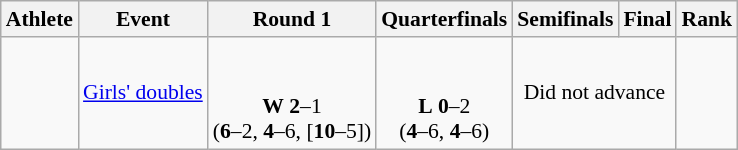<table class=wikitable style="font-size:90%">
<tr>
<th>Athlete</th>
<th>Event</th>
<th>Round 1</th>
<th>Quarterfinals</th>
<th>Semifinals</th>
<th>Final</th>
<th>Rank</th>
</tr>
<tr>
<td> <br></td>
<td><a href='#'>Girls' doubles</a></td>
<td align=center><br><br><strong>W</strong> <strong>2</strong>–1<br> (<strong>6</strong>–2, <strong>4</strong>–6, [<strong>10</strong>–5])</td>
<td align=center><br><br><strong>L</strong> <strong>0</strong>–2<br> (<strong>4</strong>–6, <strong>4</strong>–6)</td>
<td colspan=2 align=center>Did not advance</td>
<td align=center></td>
</tr>
</table>
